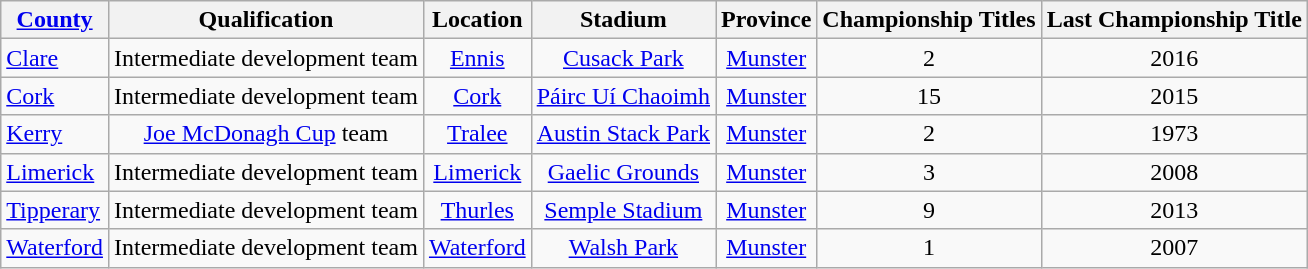<table class="wikitable sortable" style="text-align:center">
<tr>
<th><a href='#'>County</a></th>
<th>Qualification</th>
<th>Location</th>
<th>Stadium</th>
<th>Province</th>
<th>Championship Titles</th>
<th>Last Championship Title</th>
</tr>
<tr>
<td style="text-align:left"> <a href='#'>Clare</a></td>
<td>Intermediate development team</td>
<td><a href='#'>Ennis</a></td>
<td><a href='#'>Cusack Park</a></td>
<td><a href='#'>Munster</a></td>
<td>2</td>
<td>2016</td>
</tr>
<tr>
<td style="text-align:left"> <a href='#'>Cork</a></td>
<td>Intermediate development team</td>
<td><a href='#'>Cork</a></td>
<td><a href='#'>Páirc Uí Chaoimh</a></td>
<td><a href='#'>Munster</a></td>
<td>15</td>
<td>2015</td>
</tr>
<tr>
<td style="text-align:left"> <a href='#'>Kerry</a></td>
<td><a href='#'>Joe McDonagh Cup</a> team</td>
<td><a href='#'>Tralee</a></td>
<td><a href='#'>Austin Stack Park</a></td>
<td><a href='#'>Munster</a></td>
<td>2</td>
<td>1973</td>
</tr>
<tr>
<td style="text-align:left"> <a href='#'>Limerick</a></td>
<td>Intermediate development team</td>
<td><a href='#'>Limerick</a></td>
<td><a href='#'>Gaelic Grounds</a></td>
<td><a href='#'>Munster</a></td>
<td>3</td>
<td>2008</td>
</tr>
<tr>
<td style="text-align:left"> <a href='#'>Tipperary</a></td>
<td>Intermediate development team</td>
<td><a href='#'>Thurles</a></td>
<td><a href='#'>Semple Stadium</a></td>
<td><a href='#'>Munster</a></td>
<td>9</td>
<td>2013</td>
</tr>
<tr>
<td style="text-align:left"> <a href='#'>Waterford</a></td>
<td>Intermediate development team</td>
<td><a href='#'>Waterford</a></td>
<td><a href='#'>Walsh Park</a></td>
<td><a href='#'>Munster</a></td>
<td>1</td>
<td>2007</td>
</tr>
</table>
